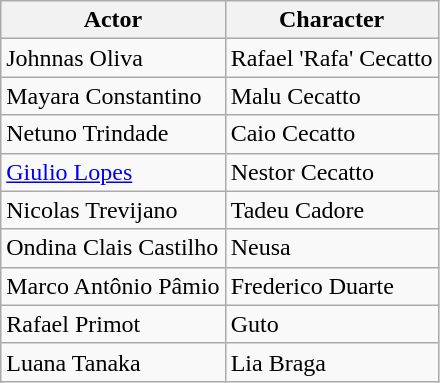<table class="wikitable" style="margin-bottom: 10px;">
<tr>
<th>Actor</th>
<th>Character</th>
</tr>
<tr>
<td>Johnnas Oliva</td>
<td>Rafael 'Rafa' Cecatto</td>
</tr>
<tr>
<td>Mayara Constantino</td>
<td>Malu Cecatto</td>
</tr>
<tr>
<td>Netuno Trindade</td>
<td>Caio Cecatto</td>
</tr>
<tr>
<td><a href='#'>Giulio Lopes</a></td>
<td>Nestor Cecatto</td>
</tr>
<tr>
<td>Nicolas Trevijano</td>
<td>Tadeu Cadore</td>
</tr>
<tr>
<td>Ondina Clais Castilho</td>
<td>Neusa</td>
</tr>
<tr>
<td>Marco Antônio Pâmio</td>
<td>Frederico Duarte</td>
</tr>
<tr>
<td>Rafael Primot</td>
<td>Guto</td>
</tr>
<tr>
<td>Luana Tanaka</td>
<td>Lia Braga</td>
</tr>
</table>
